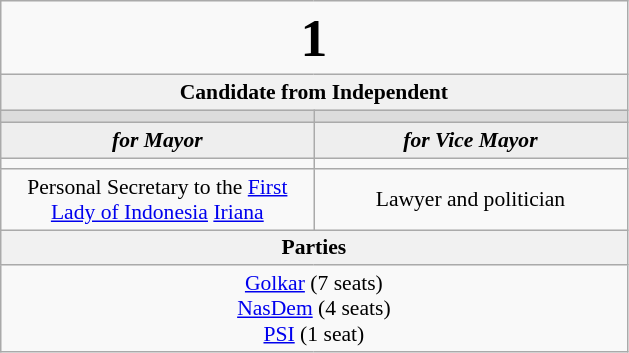<table class="wikitable" style="font-size:90%; text-align:center;">
<tr>
<td colspan=2><big><big><big><big><big><strong>1</strong></big></big></big></big></big></td>
</tr>
<tr>
<td colspan=2 style="background:#f1f1f1;"><strong>Candidate from Independent</strong></td>
</tr>
<tr>
<th style="width:3em; font-size:135%; background:#DCDCDC; width:200px;"></th>
<th style="width:3em; font-size:135%; background:#DCDCDC; width:200px;"></th>
</tr>
<tr style="color:#000; font-size:100%; background:#EEEEEE;">
<td style="width:3em; width:200px;"><strong><em>for Mayor</em></strong></td>
<td style="width:3em; width:200px;"><strong><em>for Vice Mayor</em></strong></td>
</tr>
<tr>
<td></td>
<td></td>
</tr>
<tr>
<td>Personal Secretary to the <a href='#'>First Lady of Indonesia</a> <a href='#'>Iriana</a></td>
<td>Lawyer and politician</td>
</tr>
<tr>
<td colspan=2 bgcolor="#f1f1f1"><strong>Parties</strong></td>
</tr>
<tr>
<td colspan=2> <a href='#'>Golkar</a> (7 seats)<br><a href='#'>NasDem</a> (4 seats)<br><a href='#'>PSI</a> (1 seat)</td>
</tr>
</table>
